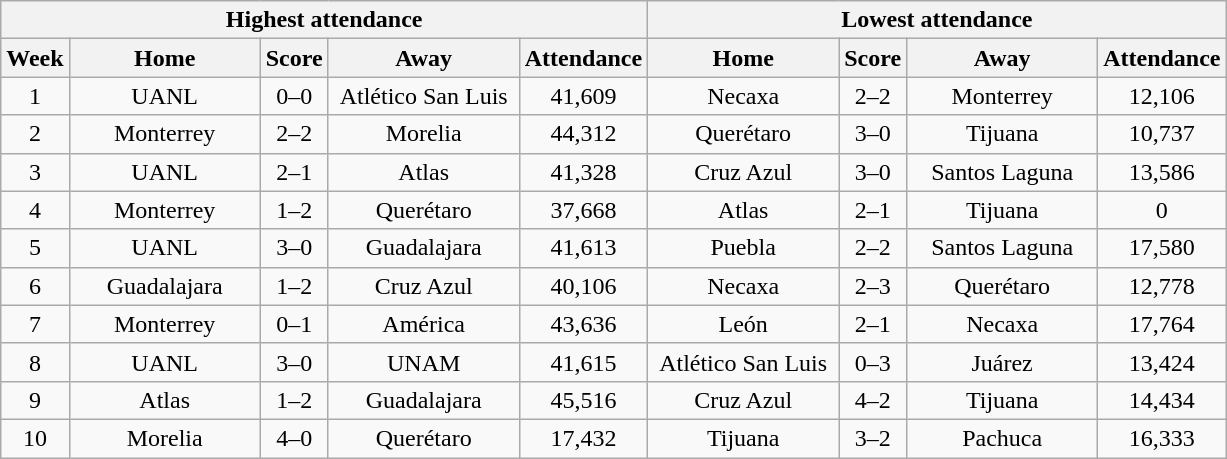<table class="wikitable" style="text-align:center">
<tr>
<th colspan=5>Highest attendance</th>
<th colspan=4>Lowest attendance</th>
</tr>
<tr>
<th>Week</th>
<th class="unsortable" width=120>Home</th>
<th>Score</th>
<th class="unsortable" width=120>Away</th>
<th>Attendance</th>
<th class="unsortable" width=120>Home</th>
<th>Score</th>
<th class="unsortable" width=120>Away</th>
<th>Attendance</th>
</tr>
<tr>
<td>1</td>
<td>UANL</td>
<td>0–0</td>
<td>Atlético San Luis</td>
<td>41,609</td>
<td>Necaxa</td>
<td>2–2</td>
<td>Monterrey</td>
<td>12,106</td>
</tr>
<tr>
<td>2</td>
<td>Monterrey</td>
<td>2–2</td>
<td>Morelia</td>
<td>44,312</td>
<td>Querétaro</td>
<td>3–0</td>
<td>Tijuana</td>
<td>10,737</td>
</tr>
<tr>
<td>3</td>
<td>UANL</td>
<td>2–1</td>
<td>Atlas</td>
<td>41,328</td>
<td>Cruz Azul</td>
<td>3–0</td>
<td>Santos Laguna</td>
<td>13,586</td>
</tr>
<tr>
<td>4</td>
<td>Monterrey</td>
<td>1–2</td>
<td>Querétaro</td>
<td>37,668</td>
<td>Atlas</td>
<td>2–1</td>
<td>Tijuana</td>
<td>0</td>
</tr>
<tr>
<td>5</td>
<td>UANL</td>
<td>3–0</td>
<td>Guadalajara</td>
<td>41,613</td>
<td>Puebla</td>
<td>2–2</td>
<td>Santos Laguna</td>
<td>17,580</td>
</tr>
<tr>
<td>6</td>
<td>Guadalajara</td>
<td>1–2</td>
<td>Cruz Azul</td>
<td>40,106</td>
<td>Necaxa</td>
<td>2–3</td>
<td>Querétaro</td>
<td>12,778</td>
</tr>
<tr>
<td>7</td>
<td>Monterrey</td>
<td>0–1</td>
<td>América</td>
<td>43,636</td>
<td>León</td>
<td>2–1</td>
<td>Necaxa</td>
<td>17,764</td>
</tr>
<tr>
<td>8</td>
<td>UANL</td>
<td>3–0</td>
<td>UNAM</td>
<td>41,615</td>
<td>Atlético San Luis</td>
<td>0–3</td>
<td>Juárez</td>
<td>13,424</td>
</tr>
<tr>
<td>9</td>
<td>Atlas</td>
<td>1–2</td>
<td>Guadalajara</td>
<td>45,516</td>
<td>Cruz Azul</td>
<td>4–2</td>
<td>Tijuana</td>
<td>14,434</td>
</tr>
<tr>
<td>10</td>
<td>Morelia</td>
<td>4–0</td>
<td>Querétaro</td>
<td>17,432</td>
<td>Tijuana</td>
<td>3–2</td>
<td>Pachuca</td>
<td>16,333</td>
</tr>
</table>
